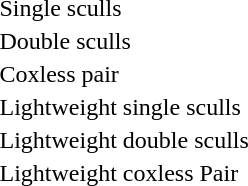<table>
<tr>
<td>Single sculls <br></td>
<td></td>
<td></td>
<td></td>
</tr>
<tr>
<td>Double sculls <br></td>
<td></td>
<td></td>
<td></td>
</tr>
<tr>
<td>Coxless pair <br></td>
<td></td>
<td></td>
<td></td>
</tr>
<tr>
<td>Lightweight single sculls  <br></td>
<td></td>
<td></td>
<td></td>
</tr>
<tr>
<td>Lightweight double sculls  <br></td>
<td></td>
<td></td>
<td></td>
</tr>
<tr>
<td>Lightweight coxless Pair  <br></td>
<td></td>
<td></td>
<td></td>
</tr>
</table>
